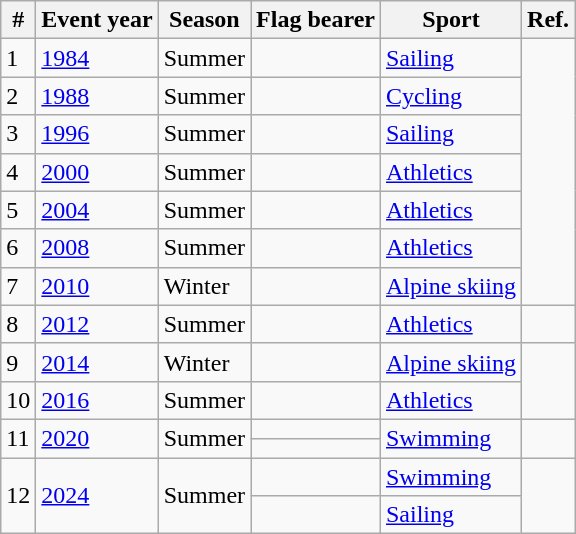<table class="wikitable sortable">
<tr>
<th>#</th>
<th>Event year</th>
<th>Season</th>
<th>Flag bearer</th>
<th>Sport</th>
<th>Ref.</th>
</tr>
<tr>
<td>1</td>
<td><a href='#'>1984</a></td>
<td>Summer</td>
<td></td>
<td><a href='#'>Sailing</a></td>
<td rowspan=7></td>
</tr>
<tr>
<td>2</td>
<td><a href='#'>1988</a></td>
<td>Summer</td>
<td></td>
<td><a href='#'>Cycling</a></td>
</tr>
<tr>
<td>3</td>
<td><a href='#'>1996</a></td>
<td>Summer</td>
<td></td>
<td><a href='#'>Sailing</a></td>
</tr>
<tr>
<td>4</td>
<td><a href='#'>2000</a></td>
<td>Summer</td>
<td></td>
<td><a href='#'>Athletics</a></td>
</tr>
<tr>
<td>5</td>
<td><a href='#'>2004</a></td>
<td>Summer</td>
<td></td>
<td><a href='#'>Athletics</a></td>
</tr>
<tr>
<td>6</td>
<td><a href='#'>2008</a></td>
<td>Summer</td>
<td></td>
<td><a href='#'>Athletics</a></td>
</tr>
<tr>
<td>7</td>
<td><a href='#'>2010</a></td>
<td>Winter</td>
<td></td>
<td><a href='#'>Alpine skiing</a></td>
</tr>
<tr>
<td>8</td>
<td><a href='#'>2012</a></td>
<td>Summer</td>
<td></td>
<td><a href='#'>Athletics</a></td>
<td></td>
</tr>
<tr>
<td>9</td>
<td><a href='#'>2014</a></td>
<td>Winter</td>
<td></td>
<td><a href='#'>Alpine skiing</a></td>
<td rowspan=2></td>
</tr>
<tr>
<td>10</td>
<td><a href='#'>2016</a></td>
<td>Summer</td>
<td></td>
<td><a href='#'>Athletics</a></td>
</tr>
<tr>
<td rowspan=2>11</td>
<td rowspan=2><a href='#'>2020</a></td>
<td rowspan=2>Summer</td>
<td></td>
<td rowspan=2><a href='#'>Swimming</a></td>
<td rowspan=2></td>
</tr>
<tr>
<td></td>
</tr>
<tr>
<td rowspan=2>12</td>
<td rowspan=2><a href='#'>2024</a></td>
<td rowspan=2>Summer</td>
<td></td>
<td><a href='#'>Swimming</a></td>
<td rowspan=2></td>
</tr>
<tr>
<td></td>
<td><a href='#'>Sailing</a></td>
</tr>
</table>
